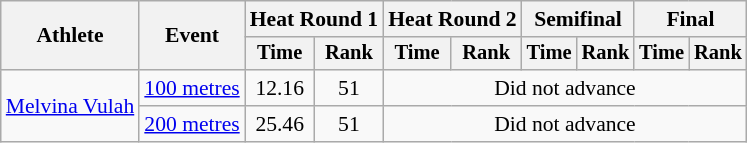<table class=wikitable style="font-size:90%; text-align:center">
<tr>
<th rowspan=2>Athlete</th>
<th rowspan=2>Event</th>
<th colspan=2>Heat Round 1</th>
<th colspan=2>Heat Round 2</th>
<th colspan=2>Semifinal</th>
<th colspan=2>Final</th>
</tr>
<tr style=font-size:95%>
<th>Time</th>
<th>Rank</th>
<th>Time</th>
<th>Rank</th>
<th>Time</th>
<th>Rank</th>
<th>Time</th>
<th>Rank</th>
</tr>
<tr align=center>
<td align=left rowspan=2><a href='#'>Melvina Vulah</a></td>
<td align=left><a href='#'>100 metres</a></td>
<td>12.16</td>
<td>51</td>
<td colspan=6>Did not advance</td>
</tr>
<tr align=center>
<td align=left><a href='#'>200 metres</a></td>
<td>25.46</td>
<td>51</td>
<td colspan=6>Did not advance</td>
</tr>
</table>
